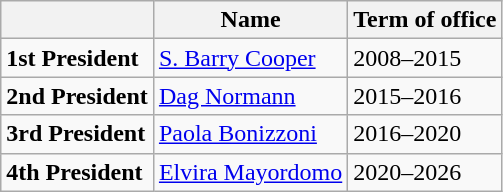<table class="wikitable">
<tr>
<th></th>
<th>Name</th>
<th>Term of office</th>
</tr>
<tr>
<td><strong>1st President</strong></td>
<td><a href='#'>S. Barry Cooper</a></td>
<td>2008–2015</td>
</tr>
<tr>
<td><strong>2nd President</strong></td>
<td><a href='#'>Dag Normann</a></td>
<td>2015–2016</td>
</tr>
<tr>
<td><strong>3rd President</strong></td>
<td><a href='#'>Paola Bonizzoni</a></td>
<td>2016–2020</td>
</tr>
<tr>
<td><strong>4th President</strong></td>
<td><a href='#'>Elvira Mayordomo</a></td>
<td>2020–2026</td>
</tr>
</table>
